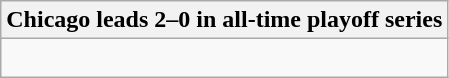<table class="wikitable collapsible collapsed">
<tr>
<th>Chicago leads 2–0 in all-time playoff series</th>
</tr>
<tr>
<td><br>
</td>
</tr>
</table>
